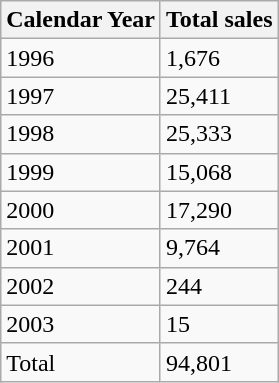<table class="wikitable">
<tr>
<th>Calendar Year</th>
<th>Total sales</th>
</tr>
<tr>
<td>1996</td>
<td>1,676</td>
</tr>
<tr>
<td>1997</td>
<td>25,411</td>
</tr>
<tr>
<td>1998</td>
<td>25,333</td>
</tr>
<tr>
<td>1999</td>
<td>15,068</td>
</tr>
<tr>
<td>2000</td>
<td>17,290</td>
</tr>
<tr>
<td>2001</td>
<td>9,764</td>
</tr>
<tr>
<td>2002</td>
<td>244</td>
</tr>
<tr>
<td>2003</td>
<td>15</td>
</tr>
<tr>
<td>Total</td>
<td>94,801</td>
</tr>
</table>
